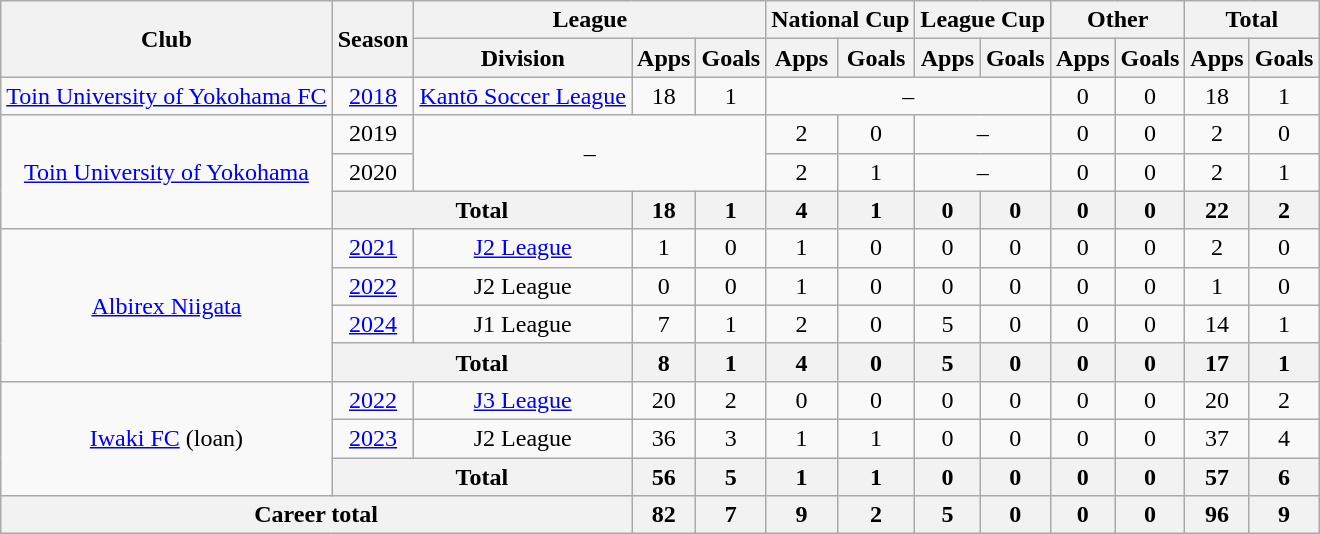<table class="wikitable" style="text-align:center">
<tr>
<th rowspan="2">Club</th>
<th rowspan="2">Season</th>
<th colspan="3">League</th>
<th colspan="2">National Cup</th>
<th colspan="2">League Cup</th>
<th colspan="2">Other</th>
<th colspan="2">Total</th>
</tr>
<tr>
<th>Division</th>
<th>Apps</th>
<th>Goals</th>
<th>Apps</th>
<th>Goals</th>
<th>Apps</th>
<th>Goals</th>
<th>Apps</th>
<th>Goals</th>
<th>Apps</th>
<th>Goals</th>
</tr>
<tr>
<td><a href='#'>Toin University of Yokohama FC</a></td>
<td><a href='#'>2018</a></td>
<td><a href='#'>Kantō Soccer League</a></td>
<td>18</td>
<td>1</td>
<td colspan="4">–</td>
<td>0</td>
<td>0</td>
<td>18</td>
<td>1</td>
</tr>
<tr>
<td rowspan="3"><a href='#'>Toin University of Yokohama</a></td>
<td>2019</td>
<td colspan="3" rowspan="2">–</td>
<td>2</td>
<td>0</td>
<td colspan="2">–</td>
<td>0</td>
<td>0</td>
<td>2</td>
<td>0</td>
</tr>
<tr>
<td>2020</td>
<td>2</td>
<td>1</td>
<td colspan="2">–</td>
<td>0</td>
<td>0</td>
<td>2</td>
<td>1</td>
</tr>
<tr>
<th colspan=2>Total</th>
<th>18</th>
<th>1</th>
<th>4</th>
<th>1</th>
<th>0</th>
<th>0</th>
<th>0</th>
<th>0</th>
<th>22</th>
<th>2</th>
</tr>
<tr>
<td rowspan="4"><a href='#'>Albirex Niigata</a></td>
<td><a href='#'>2021</a></td>
<td><a href='#'>J2 League</a></td>
<td>1</td>
<td>0</td>
<td>1</td>
<td>0</td>
<td>0</td>
<td>0</td>
<td>0</td>
<td>0</td>
<td>2</td>
<td>0</td>
</tr>
<tr>
<td><a href='#'>2022</a></td>
<td>J2 League</td>
<td>0</td>
<td>0</td>
<td>1</td>
<td>0</td>
<td>0</td>
<td>0</td>
<td>0</td>
<td>0</td>
<td>1</td>
<td>0</td>
</tr>
<tr>
<td><a href='#'>2024</a></td>
<td>J1 League</td>
<td>7</td>
<td>1</td>
<td>2</td>
<td>0</td>
<td>5</td>
<td>0</td>
<td>0</td>
<td>0</td>
<td>14</td>
<td>1</td>
</tr>
<tr>
<th colspan=2>Total</th>
<th>8</th>
<th>1</th>
<th>4</th>
<th>0</th>
<th>5</th>
<th>0</th>
<th>0</th>
<th>0</th>
<th>17</th>
<th>1</th>
</tr>
<tr>
<td rowspan="3"><a href='#'>Iwaki FC</a> (loan)</td>
<td><a href='#'>2022</a></td>
<td><a href='#'>J3 League</a></td>
<td>20</td>
<td>2</td>
<td>0</td>
<td>0</td>
<td>0</td>
<td>0</td>
<td>0</td>
<td>0</td>
<td>20</td>
<td>2</td>
</tr>
<tr>
<td><a href='#'>2023</a></td>
<td>J2 League</td>
<td>36</td>
<td>3</td>
<td>1</td>
<td>1</td>
<td>0</td>
<td>0</td>
<td>0</td>
<td>0</td>
<td>37</td>
<td>4</td>
</tr>
<tr>
<th colspan=2>Total</th>
<th>56</th>
<th>5</th>
<th>1</th>
<th>1</th>
<th>0</th>
<th>0</th>
<th>0</th>
<th>0</th>
<th>57</th>
<th>6</th>
</tr>
<tr>
<th colspan=3>Career total</th>
<th>82</th>
<th>7</th>
<th>9</th>
<th>2</th>
<th>5</th>
<th>0</th>
<th>0</th>
<th>0</th>
<th>96</th>
<th>9</th>
</tr>
</table>
